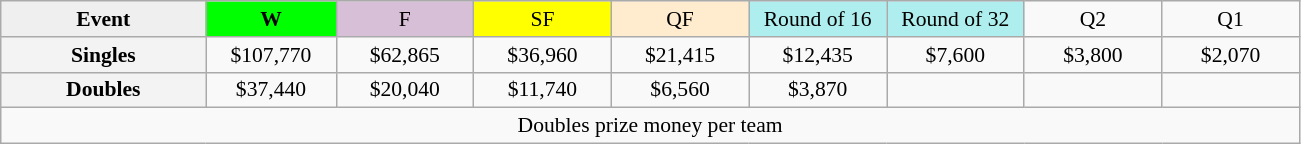<table class=wikitable style=font-size:90%;text-align:center>
<tr>
<td style="width:130px; background:#efefef;"><strong>Event</strong></td>
<td style="width:80px; background:lime;"><strong>W</strong></td>
<td style="width:85px; background:thistle;">F</td>
<td style="width:85px; background:#ff0;">SF</td>
<td style="width:85px; background:#ffebcd;">QF</td>
<td style="width:85px; background:#afeeee;">Round of 16</td>
<td style="width:85px; background:#afeeee;">Round of 32</td>
<td width=85>Q2</td>
<td width=85>Q1</td>
</tr>
<tr>
<td style="background:#f3f3f3;"><strong>Singles</strong></td>
<td>$107,770</td>
<td>$62,865</td>
<td>$36,960</td>
<td>$21,415</td>
<td>$12,435</td>
<td>$7,600</td>
<td>$3,800</td>
<td>$2,070</td>
</tr>
<tr>
<td style="background:#f3f3f3;"><strong>Doubles</strong></td>
<td>$37,440</td>
<td>$20,040</td>
<td>$11,740</td>
<td>$6,560</td>
<td>$3,870</td>
<td></td>
<td></td>
<td></td>
</tr>
<tr>
<td colspan=10>Doubles prize money per team</td>
</tr>
</table>
